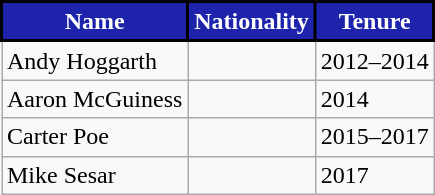<table class="wikitable sortable">
<tr>
<th style="background:#1D24AB; color:#ffffff; border:2px solid #000;" scope="col">Name</th>
<th style="background:#1D24AB; color:#ffffff; border:2px solid #000;" scope="col">Nationality</th>
<th style="background:#1D24AB; color:#ffffff; border:2px solid #000;" scope="col">Tenure</th>
</tr>
<tr>
<td>Andy Hoggarth</td>
<td></td>
<td>2012–2014</td>
</tr>
<tr>
<td>Aaron McGuiness</td>
<td></td>
<td>2014</td>
</tr>
<tr>
<td>Carter Poe</td>
<td></td>
<td>2015–2017</td>
</tr>
<tr>
<td>Mike Sesar</td>
<td></td>
<td>2017</td>
</tr>
</table>
